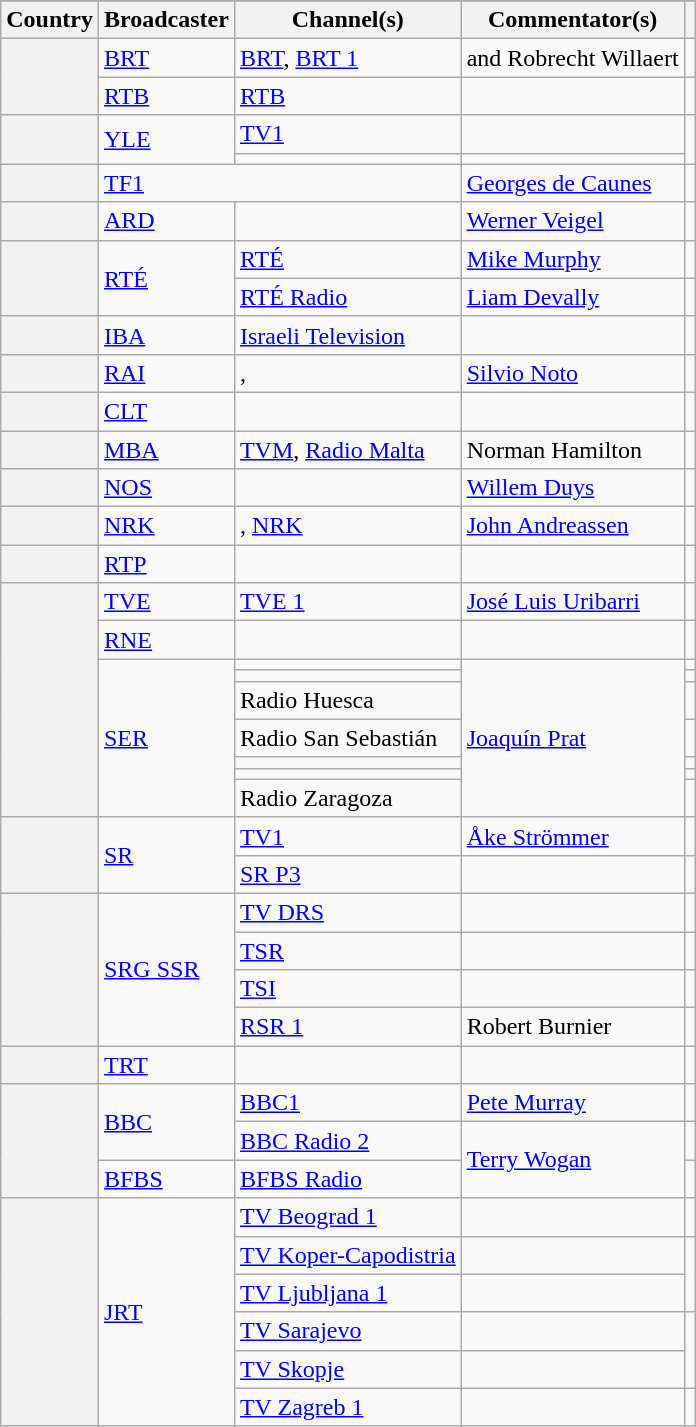<table class="wikitable plainrowheaders sticky-header">
<tr>
</tr>
<tr>
<th scope="col">Country</th>
<th scope="col">Broadcaster</th>
<th scope="col">Channel(s)</th>
<th scope="col">Commentator(s)</th>
<th scope="col"></th>
</tr>
<tr>
<th scope="rowgroup" rowspan="2"></th>
<td><a href='#'>BRT</a></td>
<td><a href='#'>BRT</a>, <a href='#'>BRT 1</a></td>
<td> and Robrecht Willaert</td>
<td style="text-align:center"></td>
</tr>
<tr>
<td><a href='#'>RTB</a></td>
<td><a href='#'>RTB</a></td>
<td></td>
<td style="text-align:center"></td>
</tr>
<tr>
<th scope="rowgroup" rowspan="2"></th>
<td rowspan="2"><a href='#'>YLE</a></td>
<td><a href='#'>TV1</a></td>
<td></td>
<td rowspan="2" style="text-align:center"></td>
</tr>
<tr>
<td></td>
<td></td>
</tr>
<tr>
<th scope="row"></th>
<td colspan="2"><a href='#'>TF1</a></td>
<td><a href='#'>Georges de Caunes</a></td>
<td style="text-align:center"></td>
</tr>
<tr>
<th scope="row"></th>
<td><a href='#'>ARD</a></td>
<td></td>
<td><a href='#'>Werner Veigel</a></td>
<td style="text-align:center"></td>
</tr>
<tr>
<th scope="rowgroup" rowspan="2"></th>
<td rowspan="2"><a href='#'>RTÉ</a></td>
<td><a href='#'>RTÉ</a></td>
<td><a href='#'>Mike Murphy</a></td>
<td style="text-align:center"></td>
</tr>
<tr>
<td><a href='#'>RTÉ Radio</a></td>
<td><a href='#'>Liam Devally</a></td>
<td style="text-align:center"></td>
</tr>
<tr>
<th scope="row"></th>
<td><a href='#'>IBA</a></td>
<td><a href='#'>Israeli Television</a></td>
<td></td>
<td style="text-align:center"></td>
</tr>
<tr>
<th scope="row"></th>
<td><a href='#'>RAI</a></td>
<td>, </td>
<td><a href='#'>Silvio Noto</a></td>
<td style="text-align:center"></td>
</tr>
<tr>
<th scope="row"></th>
<td><a href='#'>CLT</a></td>
<td></td>
<td></td>
<td style="text-align:center"></td>
</tr>
<tr>
<th scope="row"></th>
<td><a href='#'>MBA</a></td>
<td><a href='#'>TVM</a>, <a href='#'>Radio Malta</a></td>
<td>Norman Hamilton</td>
<td style="text-align:center"></td>
</tr>
<tr>
<th scope="row"></th>
<td><a href='#'>NOS</a></td>
<td></td>
<td><a href='#'>Willem Duys</a></td>
<td style="text-align:center"></td>
</tr>
<tr>
<th scope="row"></th>
<td><a href='#'>NRK</a></td>
<td>, <a href='#'>NRK</a></td>
<td><a href='#'>John Andreassen</a></td>
<td style="text-align:center"></td>
</tr>
<tr>
<th scope="row"></th>
<td><a href='#'>RTP</a></td>
<td></td>
<td></td>
<td style="text-align:center"></td>
</tr>
<tr>
<th scope="row" rowspan="9"></th>
<td><a href='#'>TVE</a></td>
<td><a href='#'>TVE 1</a></td>
<td><a href='#'>José Luis Uribarri</a></td>
<td style="text-align:center"></td>
</tr>
<tr>
<td><a href='#'>RNE</a></td>
<td></td>
<td></td>
<td style="text-align:center"></td>
</tr>
<tr>
<td rowspan="7"><a href='#'>SER</a></td>
<td></td>
<td rowspan="7"><a href='#'>Joaquín Prat</a></td>
<td style="text-align:center"></td>
</tr>
<tr>
<td></td>
<td style="text-align:center"></td>
</tr>
<tr>
<td>Radio Huesca</td>
<td style="text-align:center"></td>
</tr>
<tr>
<td>Radio San Sebastián</td>
<td style="text-align:center"></td>
</tr>
<tr>
<td></td>
<td style="text-align:center"></td>
</tr>
<tr>
<td></td>
<td style="text-align:center"></td>
</tr>
<tr>
<td>Radio Zaragoza</td>
<td style="text-align:center"></td>
</tr>
<tr>
<th scope="rowgroup" rowspan="2"></th>
<td rowspan="2"><a href='#'>SR</a></td>
<td><a href='#'>TV1</a></td>
<td><a href='#'>Åke Strömmer</a></td>
<td style="text-align:center"></td>
</tr>
<tr>
<td><a href='#'>SR P3</a></td>
<td></td>
<td style="text-align:center"></td>
</tr>
<tr>
<th scope="rowgroup" rowspan="4"></th>
<td rowspan="4"><a href='#'>SRG SSR</a></td>
<td><a href='#'>TV DRS</a></td>
<td></td>
<td style="text-align:center"></td>
</tr>
<tr>
<td><a href='#'>TSR</a></td>
<td></td>
<td style="text-align:center"></td>
</tr>
<tr>
<td><a href='#'>TSI</a></td>
<td></td>
<td style="text-align:center"></td>
</tr>
<tr>
<td><a href='#'>RSR 1</a></td>
<td>Robert Burnier</td>
<td style="text-align:center"></td>
</tr>
<tr>
<th scope="row"></th>
<td><a href='#'>TRT</a></td>
<td></td>
<td></td>
<td style="text-align:center"></td>
</tr>
<tr>
<th scope="rowgroup" rowspan="3"></th>
<td rowspan="2"><a href='#'>BBC</a></td>
<td><a href='#'>BBC1</a></td>
<td><a href='#'>Pete Murray</a></td>
<td style="text-align:center"></td>
</tr>
<tr>
<td><a href='#'>BBC Radio 2</a></td>
<td rowspan="2"><a href='#'>Terry Wogan</a></td>
<td style="text-align:center"></td>
</tr>
<tr>
<td><a href='#'>BFBS</a></td>
<td><a href='#'>BFBS Radio</a></td>
<td style="text-align:center"></td>
</tr>
<tr>
<th scope="rowgroup" rowspan="6"></th>
<td rowspan="6"><a href='#'>JRT</a></td>
<td><a href='#'>TV Beograd 1</a></td>
<td></td>
<td style="text-align:center"></td>
</tr>
<tr>
<td><a href='#'>TV Koper-Capodistria</a></td>
<td></td>
<td rowspan="2" style="text-align:center"></td>
</tr>
<tr>
<td><a href='#'>TV Ljubljana 1</a></td>
<td></td>
</tr>
<tr>
<td><a href='#'>TV Sarajevo</a></td>
<td></td>
<td rowspan="2" style="text-align:center"></td>
</tr>
<tr>
<td><a href='#'>TV Skopje</a></td>
<td></td>
</tr>
<tr>
<td><a href='#'>TV Zagreb 1</a></td>
<td></td>
<td style="text-align:center"></td>
</tr>
</table>
